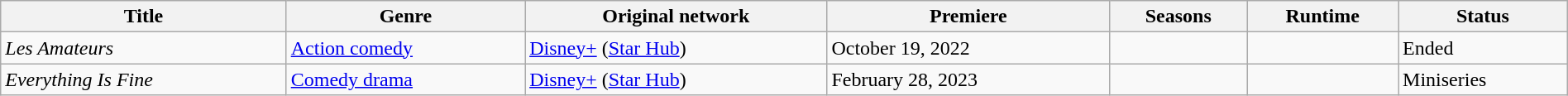<table class="wikitable sortable" style="width:100%;">
<tr>
<th>Title</th>
<th>Genre</th>
<th>Original network</th>
<th>Premiere</th>
<th>Seasons</th>
<th>Runtime</th>
<th>Status</th>
</tr>
<tr>
<td><em>Les Amateurs</em></td>
<td><a href='#'>Action comedy</a></td>
<td><a href='#'>Disney+</a> (<a href='#'>Star Hub</a>)</td>
<td>October 19, 2022</td>
<td></td>
<td></td>
<td>Ended</td>
</tr>
<tr>
<td><em>Everything Is Fine</em></td>
<td><a href='#'>Comedy drama</a></td>
<td><a href='#'>Disney+</a> (<a href='#'>Star Hub</a>)</td>
<td>February 28, 2023</td>
<td></td>
<td></td>
<td>Miniseries</td>
</tr>
</table>
